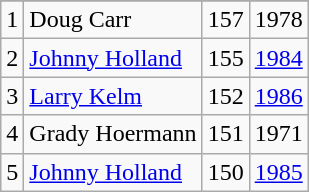<table class="wikitable">
<tr>
</tr>
<tr>
<td>1</td>
<td>Doug Carr</td>
<td>157</td>
<td>1978</td>
</tr>
<tr>
<td>2</td>
<td><a href='#'>Johnny Holland</a></td>
<td>155</td>
<td><a href='#'>1984</a></td>
</tr>
<tr>
<td>3</td>
<td><a href='#'>Larry Kelm</a></td>
<td>152</td>
<td><a href='#'>1986</a></td>
</tr>
<tr>
<td>4</td>
<td>Grady Hoermann</td>
<td>151</td>
<td>1971</td>
</tr>
<tr>
<td>5</td>
<td><a href='#'>Johnny Holland</a></td>
<td>150</td>
<td><a href='#'>1985</a></td>
</tr>
</table>
